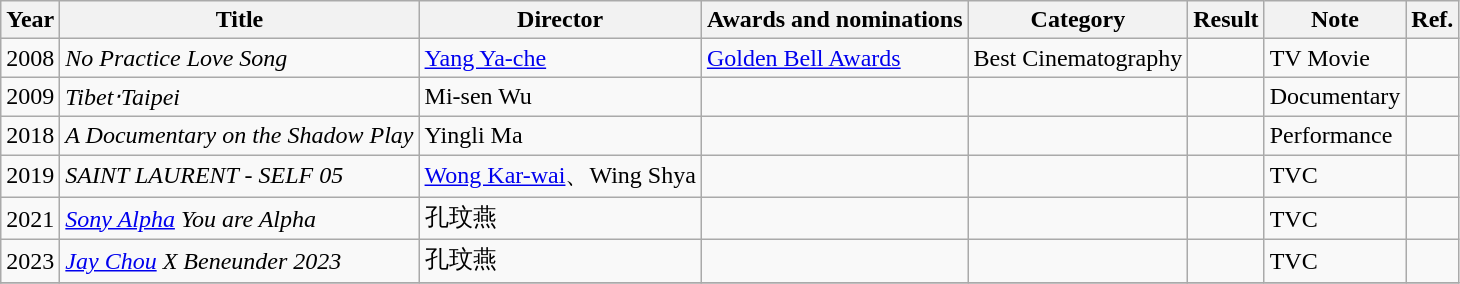<table class="wikitable">
<tr>
<th>Year</th>
<th>Title</th>
<th>Director</th>
<th>Awards and nominations</th>
<th>Category</th>
<th>Result</th>
<th>Note</th>
<th>Ref.</th>
</tr>
<tr ---->
<td>2008</td>
<td><em>No Practice Love Song</em></td>
<td><a href='#'>Yang Ya-che</a></td>
<td><a href='#'>Golden Bell Awards</a></td>
<td>Best Cinematography</td>
<td></td>
<td>TV Movie</td>
<td></td>
</tr>
<tr ---->
<td>2009</td>
<td><em>Tibet‧Taipei</em></td>
<td>Mi-sen Wu</td>
<td></td>
<td></td>
<td></td>
<td>Documentary</td>
<td></td>
</tr>
<tr ---->
<td>2018</td>
<td><em>A Documentary on the Shadow Play</em></td>
<td>Yingli Ma</td>
<td></td>
<td></td>
<td></td>
<td>Performance</td>
<td></td>
</tr>
<tr ---->
<td>2019</td>
<td><em>SAINT LAURENT - SELF 05</em></td>
<td><a href='#'>Wong Kar-wai</a>、Wing Shya</td>
<td></td>
<td></td>
<td></td>
<td>TVC</td>
<td></td>
</tr>
<tr ---->
<td>2021</td>
<td><em><a href='#'>Sony Alpha</a> You are Alpha</em></td>
<td>孔玟燕</td>
<td></td>
<td></td>
<td></td>
<td>TVC</td>
<td></td>
</tr>
<tr ---->
<td>2023</td>
<td><em><a href='#'>Jay Chou</a> X Beneunder 2023</em></td>
<td>孔玟燕</td>
<td></td>
<td></td>
<td></td>
<td>TVC</td>
<td></td>
</tr>
<tr ---->
</tr>
</table>
